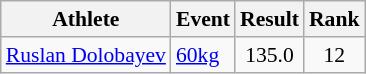<table class=wikitable style="font-size:90%">
<tr>
<th>Athlete</th>
<th>Event</th>
<th>Result</th>
<th>Rank</th>
</tr>
<tr>
<td><a href='#'>Ruslan Dolobayev</a></td>
<td><a href='#'>60kg</a></td>
<td style="text-align:center;">135.0</td>
<td style="text-align:center;">12</td>
</tr>
</table>
